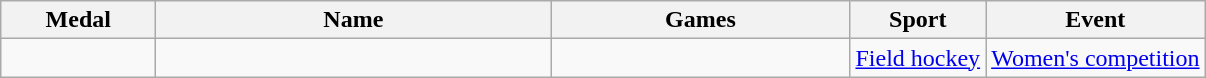<table class="wikitable sortable">
<tr>
<th style="width:6em">Medal</th>
<th style="width:16em">Name</th>
<th style="width:12em">Games</th>
<th>Sport</th>
<th>Event</th>
</tr>
<tr>
<td></td>
<td><br></td>
<td></td>
<td> <a href='#'>Field hockey</a></td>
<td><a href='#'>Women's competition</a></td>
</tr>
</table>
